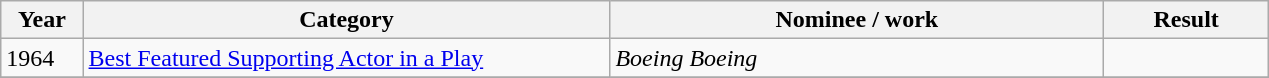<table class=wikitable>
<tr>
<th Width=5%>Year</th>
<th Width=32%>Category</th>
<th Width=30%>Nominee / work</th>
<th Width=10%>Result</th>
</tr>
<tr>
<td>1964</td>
<td><a href='#'>Best Featured Supporting Actor in a Play</a></td>
<td><em>Boeing Boeing</em></td>
<td></td>
</tr>
<tr>
</tr>
</table>
